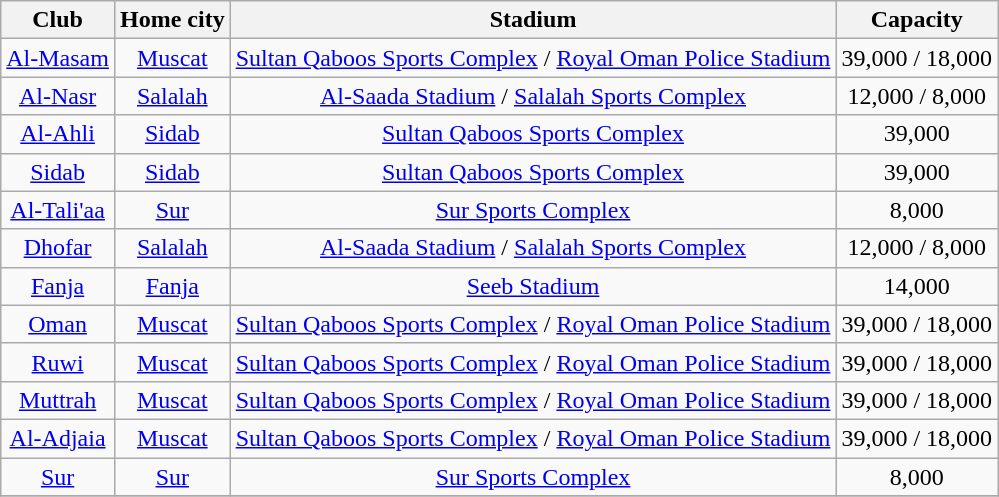<table class="wikitable" style="text-align: center;">
<tr>
<th>Club</th>
<th>Home city</th>
<th>Stadium</th>
<th>Capacity</th>
</tr>
<tr>
<td><a href='#'>Al-Masam</a></td>
<td><a href='#'>Muscat</a></td>
<td><a href='#'>Sultan Qaboos Sports Complex</a> / <a href='#'>Royal Oman Police Stadium</a></td>
<td>39,000 / 18,000</td>
</tr>
<tr>
<td><a href='#'>Al-Nasr</a></td>
<td><a href='#'>Salalah</a></td>
<td><a href='#'>Al-Saada Stadium</a> / <a href='#'>Salalah Sports Complex</a></td>
<td>12,000 / 8,000</td>
</tr>
<tr>
<td><a href='#'>Al-Ahli</a></td>
<td><a href='#'>Sidab</a></td>
<td><a href='#'>Sultan Qaboos Sports Complex</a></td>
<td>39,000</td>
</tr>
<tr>
<td><a href='#'>Sidab</a></td>
<td><a href='#'>Sidab</a></td>
<td><a href='#'>Sultan Qaboos Sports Complex</a></td>
<td>39,000</td>
</tr>
<tr>
<td><a href='#'>Al-Tali'aa</a></td>
<td><a href='#'>Sur</a></td>
<td><a href='#'>Sur Sports Complex</a></td>
<td>8,000</td>
</tr>
<tr>
<td><a href='#'>Dhofar</a></td>
<td><a href='#'>Salalah</a></td>
<td><a href='#'>Al-Saada Stadium</a> / <a href='#'>Salalah Sports Complex</a></td>
<td>12,000 / 8,000</td>
</tr>
<tr>
<td><a href='#'>Fanja</a></td>
<td><a href='#'>Fanja</a></td>
<td><a href='#'>Seeb Stadium</a></td>
<td>14,000</td>
</tr>
<tr>
<td><a href='#'>Oman</a></td>
<td><a href='#'>Muscat</a></td>
<td><a href='#'>Sultan Qaboos Sports Complex</a> / <a href='#'>Royal Oman Police Stadium</a></td>
<td>39,000 / 18,000</td>
</tr>
<tr>
<td><a href='#'>Ruwi</a></td>
<td><a href='#'>Muscat</a></td>
<td><a href='#'>Sultan Qaboos Sports Complex</a> / <a href='#'>Royal Oman Police Stadium</a></td>
<td>39,000 / 18,000</td>
</tr>
<tr>
<td><a href='#'>Muttrah</a></td>
<td><a href='#'>Muscat</a></td>
<td><a href='#'>Sultan Qaboos Sports Complex</a> / <a href='#'>Royal Oman Police Stadium</a></td>
<td>39,000 / 18,000</td>
</tr>
<tr>
<td><a href='#'>Al-Adjaia</a></td>
<td><a href='#'>Muscat</a></td>
<td><a href='#'>Sultan Qaboos Sports Complex</a> / <a href='#'>Royal Oman Police Stadium</a></td>
<td>39,000 / 18,000</td>
</tr>
<tr>
<td><a href='#'>Sur</a></td>
<td><a href='#'>Sur</a></td>
<td><a href='#'>Sur Sports Complex</a></td>
<td>8,000</td>
</tr>
<tr>
</tr>
</table>
